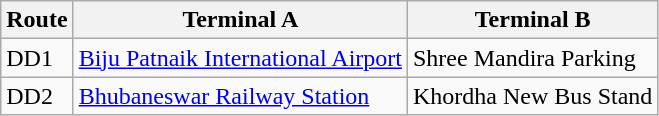<table class="wikitable sortable">
<tr>
<th>Route</th>
<th>Terminal A</th>
<th>Terminal B</th>
</tr>
<tr>
<td>DD1</td>
<td><a href='#'>Biju Patnaik International Airport</a></td>
<td>Shree Mandira Parking</td>
</tr>
<tr>
<td>DD2</td>
<td><a href='#'>Bhubaneswar Railway Station</a></td>
<td>Khordha New Bus Stand</td>
</tr>
</table>
